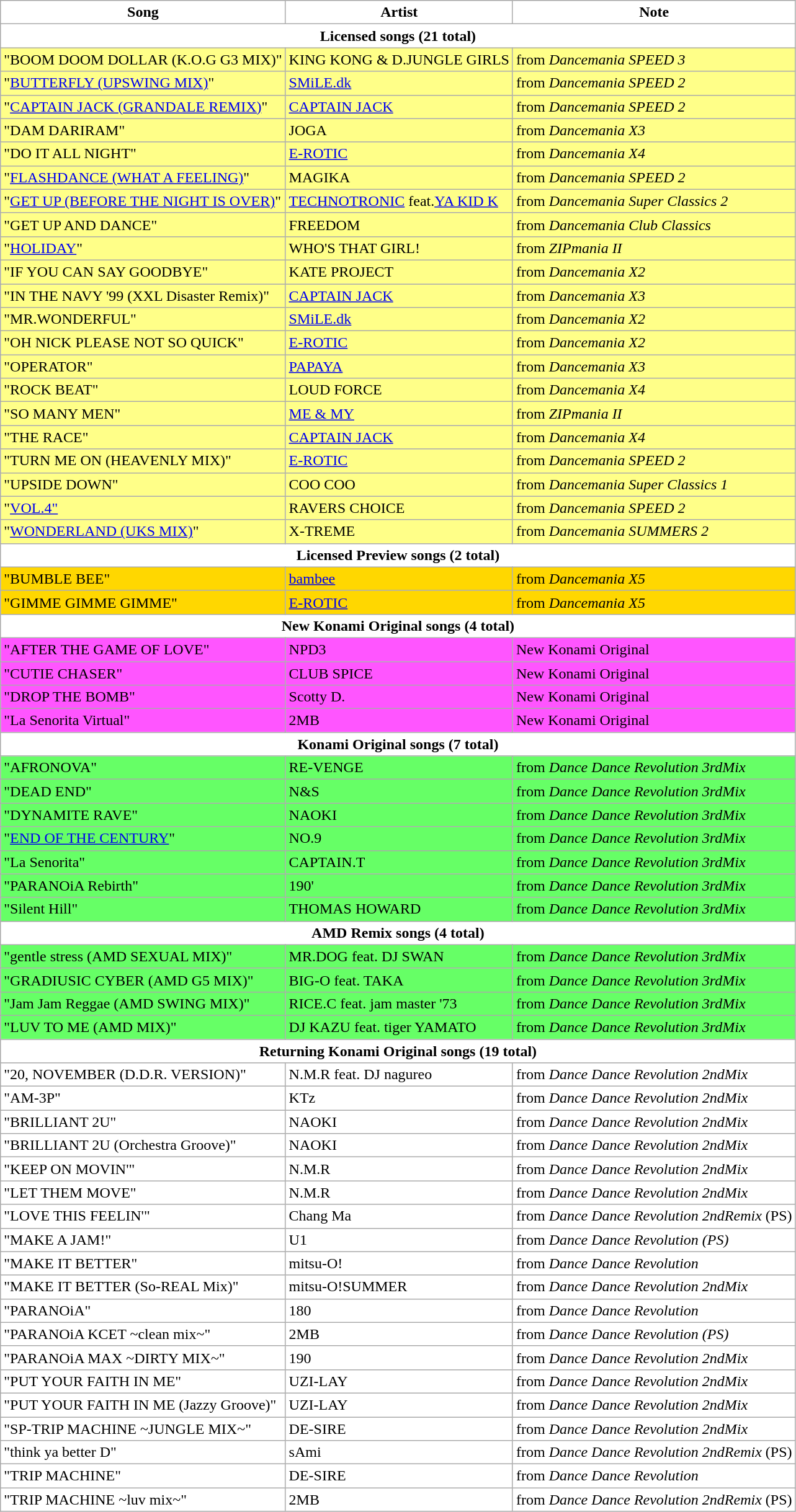<table class="wikitable">
<tr>
<th style="background:#fff;">Song</th>
<th style="background:#fff;">Artist</th>
<th style="background:#fff;">Note</th>
</tr>
<tr>
<th colspan="3" style="background:#ffffff;">Licensed songs (21 total)</th>
</tr>
<tr style="background:#ffff88;">
<td>"BOOM DOOM DOLLAR (K.O.G G3 MIX)"</td>
<td>KING KONG & D.JUNGLE GIRLS</td>
<td>from <em>Dancemania SPEED 3</em></td>
</tr>
<tr style="background:#ffff88;">
<td>"<a href='#'>BUTTERFLY (UPSWING MIX)</a>"</td>
<td><a href='#'>SMiLE.dk</a></td>
<td>from <em>Dancemania SPEED 2</em></td>
</tr>
<tr style="background:#ffff88;">
<td>"<a href='#'>CAPTAIN JACK (GRANDALE REMIX)</a>"</td>
<td><a href='#'>CAPTAIN JACK</a></td>
<td>from <em>Dancemania SPEED 2</em></td>
</tr>
<tr style="background:#ffff88;">
<td>"DAM DARIRAM"</td>
<td>JOGA</td>
<td>from <em>Dancemania X3</em></td>
</tr>
<tr style="background:#ffff88;">
<td>"DO IT ALL NIGHT"</td>
<td><a href='#'>E-ROTIC</a></td>
<td>from <em>Dancemania X4</em></td>
</tr>
<tr style="background:#ffff88;">
<td>"<a href='#'>FLASHDANCE (WHAT A FEELING)</a>"</td>
<td>MAGIKA</td>
<td>from <em>Dancemania SPEED 2</em></td>
</tr>
<tr style="background:#ffff88;">
<td>"<a href='#'>GET UP (BEFORE THE NIGHT IS OVER)</a>"</td>
<td><a href='#'>TECHNOTRONIC</a> feat.<a href='#'>YA KID K</a></td>
<td>from <em>Dancemania Super Classics 2</em></td>
</tr>
<tr style="background:#ffff88;">
<td>"GET UP AND DANCE"</td>
<td>FREEDOM</td>
<td>from <em>Dancemania Club Classics</em></td>
</tr>
<tr style="background:#ffff88;">
<td>"<a href='#'>HOLIDAY</a>"</td>
<td>WHO'S THAT GIRL!</td>
<td>from <em>ZIPmania II</em></td>
</tr>
<tr style="background:#ffff88;">
<td>"IF YOU CAN SAY GOODBYE"</td>
<td>KATE PROJECT</td>
<td>from <em>Dancemania X2</em></td>
</tr>
<tr style="background:#ffff88;">
<td>"IN THE NAVY '99 (XXL Disaster Remix)"</td>
<td><a href='#'>CAPTAIN JACK</a></td>
<td>from <em>Dancemania X3</em></td>
</tr>
<tr style="background:#ffff88;">
<td>"MR.WONDERFUL"</td>
<td><a href='#'>SMiLE.dk</a></td>
<td>from <em>Dancemania X2</em></td>
</tr>
<tr style="background:#ffff88;">
<td>"OH NICK PLEASE NOT SO QUICK"</td>
<td><a href='#'>E-ROTIC</a></td>
<td>from <em>Dancemania X2</em></td>
</tr>
<tr style="background:#ffff88;">
<td>"OPERATOR"</td>
<td><a href='#'>PAPAYA</a></td>
<td>from <em>Dancemania X3</em></td>
</tr>
<tr style="background:#ffff88;">
<td>"ROCK BEAT"</td>
<td>LOUD FORCE</td>
<td>from <em>Dancemania X4</em></td>
</tr>
<tr style="background:#ffff88;">
<td>"SO MANY MEN"</td>
<td><a href='#'>ME & MY</a></td>
<td>from <em>ZIPmania II</em></td>
</tr>
<tr style="background:#ffff88;">
<td>"THE RACE"</td>
<td><a href='#'>CAPTAIN JACK</a></td>
<td>from <em>Dancemania X4</em></td>
</tr>
<tr style="background:#ffff88;">
<td>"TURN ME ON (HEAVENLY MIX)"</td>
<td><a href='#'>E-ROTIC</a></td>
<td>from <em>Dancemania SPEED 2</em></td>
</tr>
<tr style="background:#ffff88;">
<td>"UPSIDE DOWN"</td>
<td>COO COO</td>
<td>from <em>Dancemania Super Classics 1</em></td>
</tr>
<tr style="background:#ffff88;">
<td>"<a href='#'>VOL.4"</a></td>
<td>RAVERS CHOICE</td>
<td>from <em>Dancemania SPEED 2</em></td>
</tr>
<tr style="background:#ffff88;">
<td>"<a href='#'>WONDERLAND (UKS MIX)</a>"</td>
<td>X-TREME</td>
<td>from <em>Dancemania SUMMERS 2</em></td>
</tr>
<tr>
<th colspan="3" style="background:#ffffff;">Licensed Preview songs (2 total)</th>
</tr>
<tr style="background:#FFD700;">
<td>"BUMBLE BEE" </td>
<td><a href='#'>bambee</a></td>
<td>from <em>Dancemania X5</em></td>
</tr>
<tr style="background:#FFD700;">
<td>"GIMME GIMME GIMME" </td>
<td><a href='#'>E-ROTIC</a></td>
<td>from <em>Dancemania X5</em></td>
</tr>
<tr>
<th colspan="3" style="background:#ffffff;">New Konami Original songs (4 total)</th>
</tr>
<tr style="background:#ff55ff;">
<td>"AFTER THE GAME OF LOVE" </td>
<td>NPD3</td>
<td>New Konami Original</td>
</tr>
<tr style="background:#ff55ff;">
<td>"CUTIE CHASER" </td>
<td>CLUB SPICE</td>
<td>New Konami Original</td>
</tr>
<tr style="background:#ff55ff;">
<td>"DROP THE BOMB" </td>
<td>Scotty D.</td>
<td>New Konami Original</td>
</tr>
<tr style="background:#ff55ff;">
<td>"La Senorita Virtual" </td>
<td>2MB</td>
<td>New Konami Original</td>
</tr>
<tr>
<th colspan="3" style="background:#ffffff;">Konami Original songs (7 total)</th>
</tr>
<tr style="background:#66ff66;">
<td>"AFRONOVA"</td>
<td>RE-VENGE</td>
<td>from <em>Dance Dance Revolution 3rdMix</em></td>
</tr>
<tr style="background:#66ff66;">
<td>"DEAD END"</td>
<td>N&S</td>
<td>from <em>Dance Dance Revolution 3rdMix</em></td>
</tr>
<tr style="background:#66ff66;">
<td>"DYNAMITE RAVE"</td>
<td>NAOKI</td>
<td>from <em>Dance Dance Revolution 3rdMix</em></td>
</tr>
<tr style="background:#66ff66;">
<td>"<a href='#'>END OF THE CENTURY</a>"</td>
<td>NO.9</td>
<td>from <em>Dance Dance Revolution 3rdMix</em></td>
</tr>
<tr style="background:#66ff66;">
<td>"La Senorita"</td>
<td>CAPTAIN.T</td>
<td>from <em>Dance Dance Revolution 3rdMix</em></td>
</tr>
<tr style="background:#66ff66;">
<td>"PARANOiA Rebirth"</td>
<td>190'</td>
<td>from <em>Dance Dance Revolution 3rdMix</em></td>
</tr>
<tr style="background:#66ff66;">
<td>"Silent Hill"</td>
<td>THOMAS HOWARD</td>
<td>from <em>Dance Dance Revolution 3rdMix</em></td>
</tr>
<tr>
<th colspan="3" style="background:#ffffff;">AMD Remix songs (4 total)</th>
</tr>
<tr style="background:#66ff66;">
<td>"gentle stress (AMD SEXUAL MIX)"</td>
<td>MR.DOG feat. DJ SWAN</td>
<td>from <em>Dance Dance Revolution 3rdMix</em></td>
</tr>
<tr style="background:#66ff66;">
<td>"GRADIUSIC CYBER (AMD G5 MIX)"</td>
<td>BIG-O feat. TAKA</td>
<td>from <em>Dance Dance Revolution 3rdMix</em></td>
</tr>
<tr style="background:#66ff66;">
<td>"Jam Jam Reggae (AMD SWING MIX)"</td>
<td>RICE.C feat. jam master '73</td>
<td>from <em>Dance Dance Revolution 3rdMix</em></td>
</tr>
<tr style="background:#66ff66;">
<td>"LUV TO ME (AMD MIX)"</td>
<td>DJ KAZU feat. tiger YAMATO</td>
<td>from <em>Dance Dance Revolution 3rdMix</em></td>
</tr>
<tr>
<th colspan="3" style="background:#ffffff;">Returning Konami Original songs (19 total)</th>
</tr>
<tr style="background:#ffffff;">
<td>"20, NOVEMBER (D.D.R. VERSION)"</td>
<td>N.M.R feat. DJ nagureo</td>
<td>from <em>Dance Dance Revolution 2ndMix</em></td>
</tr>
<tr style="background:#ffffff;">
<td>"AM-3P" </td>
<td>KTz</td>
<td>from <em>Dance Dance Revolution 2ndMix</em></td>
</tr>
<tr style="background:#ffffff;">
<td>"BRILLIANT 2U" </td>
<td>NAOKI</td>
<td>from <em>Dance Dance Revolution 2ndMix</em></td>
</tr>
<tr style="background:#ffffff;">
<td>"BRILLIANT 2U (Orchestra Groove)" </td>
<td>NAOKI</td>
<td>from <em>Dance Dance Revolution 2ndMix</em></td>
</tr>
<tr style="background:#ffffff;">
<td>"KEEP ON MOVIN'"</td>
<td>N.M.R</td>
<td>from <em>Dance Dance Revolution 2ndMix</em></td>
</tr>
<tr style="background:#ffffff;">
<td>"LET THEM MOVE"</td>
<td>N.M.R</td>
<td>from <em>Dance Dance Revolution 2ndMix</em></td>
</tr>
<tr style="background:#ffffff;">
<td>"LOVE THIS FEELIN'" </td>
<td>Chang Ma</td>
<td>from <em>Dance Dance Revolution 2ndRemix</em> (PS)</td>
</tr>
<tr style="background:#ffffff;">
<td>"MAKE A JAM!" </td>
<td>U1</td>
<td>from <em>Dance Dance Revolution (PS)</em></td>
</tr>
<tr style="background:#ffffff;">
<td>"MAKE IT BETTER" </td>
<td>mitsu-O!</td>
<td>from <em>Dance Dance Revolution</em></td>
</tr>
<tr style="background:#ffffff;">
<td>"MAKE IT BETTER (So-REAL Mix)" </td>
<td>mitsu-O!SUMMER</td>
<td>from <em>Dance Dance Revolution 2ndMix</em></td>
</tr>
<tr style="background:#ffffff;">
<td>"PARANOiA" </td>
<td>180</td>
<td>from <em>Dance Dance Revolution</em></td>
</tr>
<tr style="background:#ffffff;">
<td>"PARANOiA KCET ~clean mix~" </td>
<td>2MB</td>
<td>from <em>Dance Dance Revolution (PS)</em></td>
</tr>
<tr style="background:#ffffff;">
<td>"PARANOiA MAX ~DIRTY MIX~" </td>
<td>190</td>
<td>from <em>Dance Dance Revolution 2ndMix</em></td>
</tr>
<tr style="background:#ffffff;">
<td>"PUT YOUR FAITH IN ME" </td>
<td>UZI-LAY</td>
<td>from <em>Dance Dance Revolution 2ndMix</em></td>
</tr>
<tr style="background:#ffffff;">
<td>"PUT YOUR FAITH IN ME (Jazzy Groove)" </td>
<td>UZI-LAY</td>
<td>from <em>Dance Dance Revolution 2ndMix</em></td>
</tr>
<tr style="background:#ffffff;">
<td>"SP-TRIP MACHINE ~JUNGLE MIX~" </td>
<td>DE-SIRE</td>
<td>from <em>Dance Dance Revolution 2ndMix</em></td>
</tr>
<tr style="background:#ffffff;">
<td>"think ya better D" </td>
<td>sAmi</td>
<td>from <em>Dance Dance Revolution 2ndRemix</em> (PS)</td>
</tr>
<tr style="background:#ffffff;">
<td>"TRIP MACHINE" </td>
<td>DE-SIRE</td>
<td>from <em>Dance Dance Revolution</em></td>
</tr>
<tr style="background:#ffffff;">
<td>"TRIP MACHINE ~luv mix~" </td>
<td>2MB</td>
<td>from <em>Dance Dance Revolution 2ndRemix</em> (PS)</td>
</tr>
</table>
